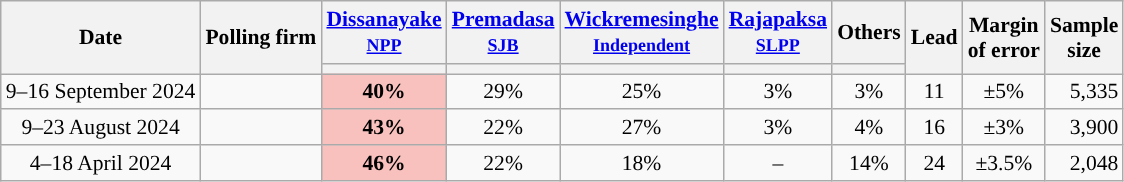<table class="wikitable mw-datatable" style="text-align:center;font-size:90%;line-height:17px">
<tr style="height:40px;">
<th rowspan="2">Date</th>
<th rowspan="2">Polling firm</th>
<th class="unsortable" style="width:40px;"><a href='#'>Dissanayake</a><br><small><a href='#'>NPP</a></small></th>
<th class="unsortable" style="width:40px;"><a href='#'>Premadasa</a><br><small><a href='#'>SJB</a></small></th>
<th class="unsortable" style="width:40px;"><a href='#'>Wickremesinghe</a><br><small><a href='#'>Independent</a></small></th>
<th class="unsortable" style="width:40px;"><a href='#'>Rajapaksa</a><br><small><a href='#'>SLPP</a></small></th>
<th class="unsortable" style="width:40px;">Others</th>
<th rowspan="2" data-sort-type="number">Lead</th>
<th rowspan="2" class="unsortable">Margin<br>of error</th>
<th rowspan="2" class="unsortable">Sample<br>size<br></th>
</tr>
<tr>
<th data-sort-type="number" style="background:"></th>
<th data-sort-type="number" style="background:"></th>
<th data-sort-type="number" style="background:"></th>
<th data-sort-type="number" style="background:"></th>
<th data-sort-type="number" style="background:"></th>
</tr>
<tr>
<td>9–16 September 2024</td>
<td></td>
<td style="background:rgb(248, 193, 190)"><strong>40%</strong></td>
<td>29%</td>
<td>25%</td>
<td>3%</td>
<td>3%</td>
<td style="background:">11</td>
<td>±5%</td>
<td style="text-align:right;">5,335</td>
</tr>
<tr>
<td>9–23 August 2024</td>
<td></td>
<td style="background:rgb(248, 193, 190)"><strong>43%</strong></td>
<td>22%</td>
<td>27%</td>
<td>3%</td>
<td>4%</td>
<td style="background:">16</td>
<td>±3%</td>
<td style="text-align:right;">3,900</td>
</tr>
<tr>
<td>4–18 April 2024</td>
<td></td>
<td style="background:rgb(248, 193, 190)"><strong>46%</strong></td>
<td>22%</td>
<td>18%</td>
<td>–</td>
<td>14%</td>
<td style="background:">24</td>
<td>±3.5%</td>
<td style="text-align:right;">2,048</td>
</tr>
</table>
